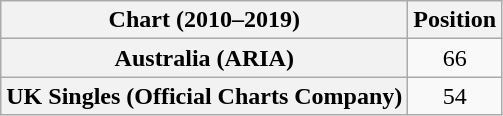<table class="wikitable sortable plainrowheaders" style="text-align:center">
<tr>
<th scope="col">Chart (2010–2019)</th>
<th scope="col">Position</th>
</tr>
<tr>
<th scope="row">Australia (ARIA)</th>
<td>66</td>
</tr>
<tr>
<th scope="row">UK Singles (Official Charts Company)</th>
<td>54</td>
</tr>
</table>
